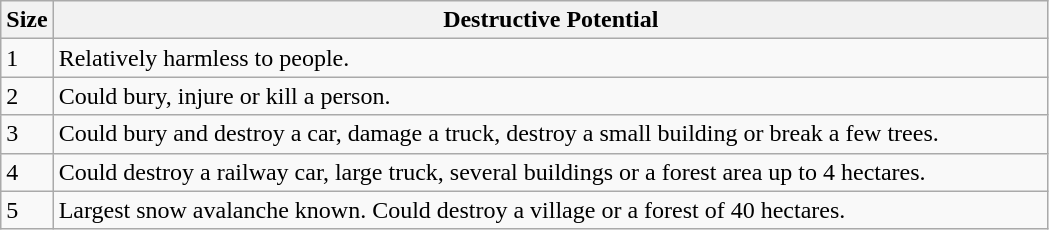<table class="wikitable">
<tr>
<th style="width:5%;">Size</th>
<th style="width:95%;">Destructive Potential</th>
</tr>
<tr>
<td>1</td>
<td>Relatively harmless to people.</td>
</tr>
<tr>
<td>2</td>
<td>Could bury, injure or kill a person.</td>
</tr>
<tr>
<td>3</td>
<td>Could bury and destroy a car, damage a truck, destroy a small building or break a few trees.</td>
</tr>
<tr>
<td>4</td>
<td>Could destroy a railway car, large truck, several buildings or a forest area up to 4 hectares.</td>
</tr>
<tr>
<td>5</td>
<td>Largest snow avalanche known. Could destroy a village or a forest of 40 hectares.</td>
</tr>
</table>
